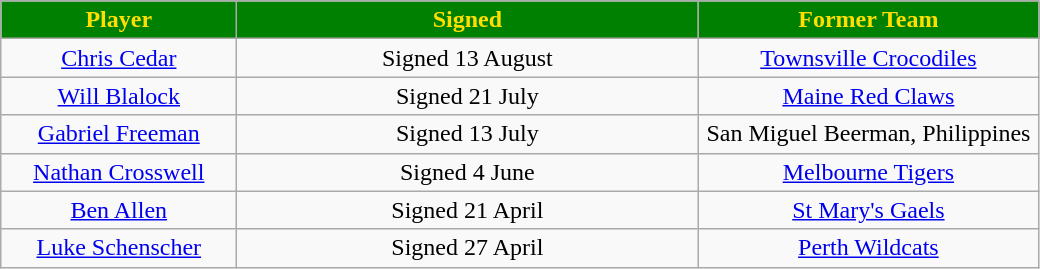<table class="wikitable sortable sortable">
<tr>
<th style="background:green; color:#ffdf00; width:150px;">Player</th>
<th style="background:green; color:#ffdf00; width:300px;">Signed</th>
<th style="background:green; color:#ffdf00; width:220px;">Former Team</th>
</tr>
<tr style="text-align: center">
<td><a href='#'>Chris Cedar</a></td>
<td>Signed 13 August</td>
<td><a href='#'>Townsville Crocodiles</a></td>
</tr>
<tr style="text-align:center;">
<td><a href='#'>Will Blalock</a></td>
<td>Signed 21 July</td>
<td><a href='#'>Maine Red Claws</a></td>
</tr>
<tr style="text-align: center;">
<td><a href='#'>Gabriel Freeman</a></td>
<td>Signed 13 July</td>
<td>San Miguel Beerman, Philippines</td>
</tr>
<tr style="text-align:center;">
<td><a href='#'>Nathan Crosswell</a></td>
<td>Signed 4 June</td>
<td><a href='#'>Melbourne Tigers</a></td>
</tr>
<tr style="text-align:center;">
<td><a href='#'>Ben Allen</a></td>
<td>Signed 21 April</td>
<td><a href='#'>St Mary's Gaels</a></td>
</tr>
<tr style="text-align:center;">
<td><a href='#'>Luke Schenscher</a></td>
<td>Signed 27 April</td>
<td><a href='#'>Perth Wildcats</a></td>
</tr>
</table>
